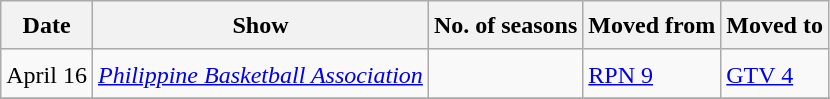<table class="wikitable" style="text-align:left; line-height:25px; width:auto;">
<tr>
<th>Date</th>
<th>Show</th>
<th>No. of seasons</th>
<th>Moved from</th>
<th>Moved to</th>
</tr>
<tr>
<td>April 16</td>
<td><em><a href='#'>Philippine Basketball Association</a></em></td>
<td></td>
<td><a href='#'>RPN 9</a></td>
<td><a href='#'>GTV 4</a></td>
</tr>
<tr>
</tr>
</table>
